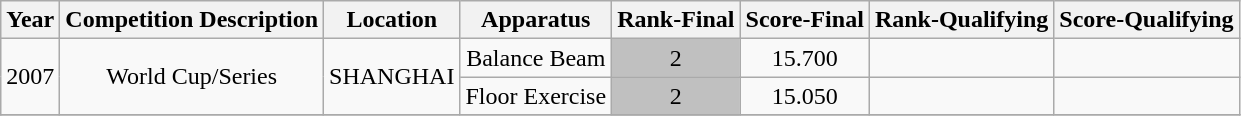<table class="wikitable" style="text-align:center">
<tr>
<th>Year</th>
<th>Competition Description</th>
<th>Location</th>
<th>Apparatus</th>
<th>Rank-Final</th>
<th>Score-Final</th>
<th>Rank-Qualifying</th>
<th>Score-Qualifying</th>
</tr>
<tr>
<td rowspan="2">2007</td>
<td rowspan="2">World Cup/Series</td>
<td rowspan="2">SHANGHAI</td>
<td>Balance Beam</td>
<td bgcolor="silver">2</td>
<td>15.700</td>
<td></td>
<td></td>
</tr>
<tr>
<td>Floor Exercise</td>
<td bgcolor="silver">2</td>
<td>15.050</td>
<td></td>
<td></td>
</tr>
<tr>
</tr>
</table>
